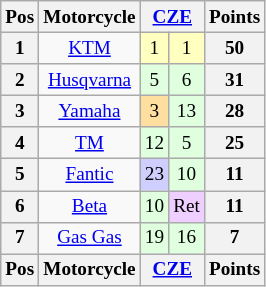<table class="wikitable" style="font-size: 80%; text-align:center">
<tr valign="top">
<th valign="middle">Pos</th>
<th valign="middle">Motorcycle</th>
<th colspan=2><a href='#'>CZE</a><br></th>
<th valign="middle">Points</th>
</tr>
<tr>
<th>1</th>
<td><a href='#'>KTM</a></td>
<td style="background:#ffffbf;">1</td>
<td style="background:#ffffbf;">1</td>
<th>50</th>
</tr>
<tr>
<th>2</th>
<td><a href='#'>Husqvarna</a></td>
<td style="background:#dfffdf;">5</td>
<td style="background:#dfffdf;">6</td>
<th>31</th>
</tr>
<tr>
<th>3</th>
<td><a href='#'>Yamaha</a></td>
<td style="background:#ffdf9f;">3</td>
<td style="background:#dfffdf;">13</td>
<th>28</th>
</tr>
<tr>
<th>4</th>
<td><a href='#'>TM</a></td>
<td style="background:#dfffdf;">12</td>
<td style="background:#dfffdf;">5</td>
<th>25</th>
</tr>
<tr>
<th>5</th>
<td><a href='#'>Fantic</a></td>
<td style="background:#cfcfff;">23</td>
<td style="background:#dfffdf;">10</td>
<th>11</th>
</tr>
<tr>
<th>6</th>
<td><a href='#'>Beta</a></td>
<td style="background:#dfffdf;">10</td>
<td style="background:#efcfff;">Ret</td>
<th>11</th>
</tr>
<tr>
<th>7</th>
<td><a href='#'>Gas Gas</a></td>
<td style="background:#dfffdf;">19</td>
<td style="background:#dfffdf;">16</td>
<th>7</th>
</tr>
<tr valign="top">
<th valign="middle">Pos</th>
<th valign="middle">Motorcycle</th>
<th colspan=2><a href='#'>CZE</a><br></th>
<th valign="middle">Points</th>
</tr>
</table>
